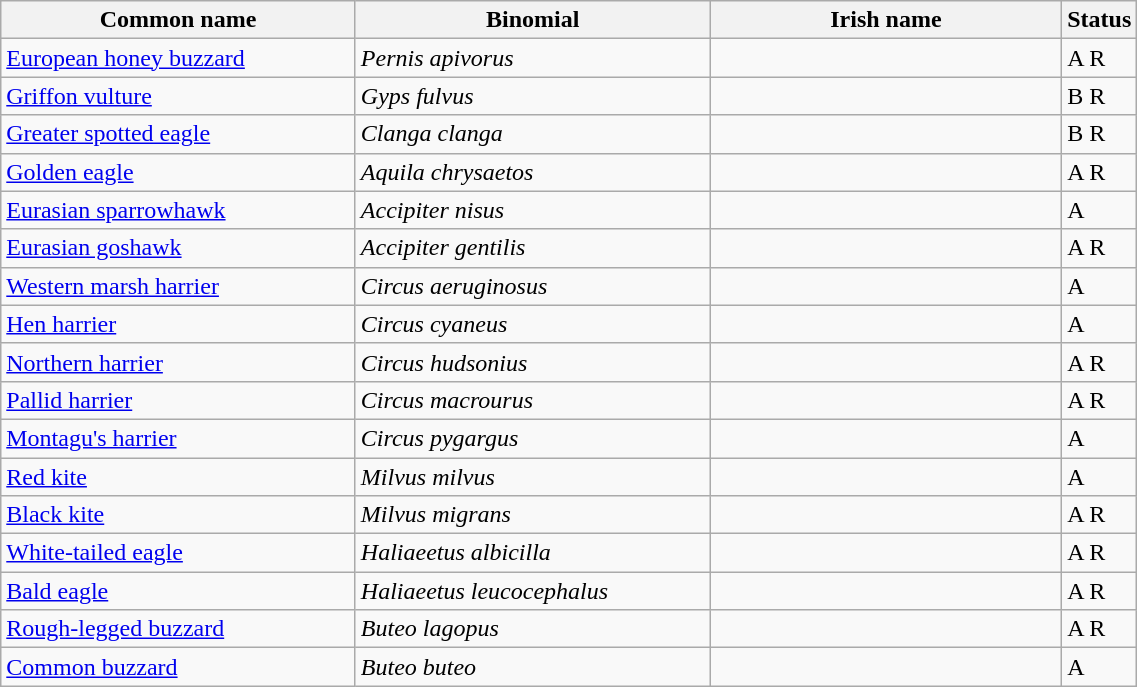<table width=60% class="wikitable">
<tr>
<th width=32%>Common name</th>
<th width=32%>Binomial</th>
<th width=32%>Irish name</th>
<th width=4%>Status</th>
</tr>
<tr>
<td><a href='#'>European honey buzzard</a></td>
<td><em>Pernis apivorus</em></td>
<td></td>
<td>A R</td>
</tr>
<tr>
<td><a href='#'>Griffon vulture</a></td>
<td><em>Gyps fulvus</em></td>
<td></td>
<td>B R</td>
</tr>
<tr>
<td><a href='#'>Greater spotted eagle</a></td>
<td><em>Clanga clanga</em></td>
<td></td>
<td>B R</td>
</tr>
<tr>
<td><a href='#'>Golden eagle</a></td>
<td><em>Aquila chrysaetos</em></td>
<td></td>
<td>A R</td>
</tr>
<tr>
<td><a href='#'>Eurasian sparrowhawk</a></td>
<td><em>Accipiter nisus</em></td>
<td></td>
<td>A</td>
</tr>
<tr>
<td><a href='#'>Eurasian goshawk</a></td>
<td><em>Accipiter gentilis</em></td>
<td></td>
<td>A R</td>
</tr>
<tr>
<td><a href='#'>Western marsh harrier</a></td>
<td><em>Circus aeruginosus</em></td>
<td></td>
<td>A</td>
</tr>
<tr>
<td><a href='#'>Hen harrier</a></td>
<td><em>Circus cyaneus</em></td>
<td></td>
<td>A</td>
</tr>
<tr>
<td><a href='#'>Northern harrier</a></td>
<td><em>Circus hudsonius</em></td>
<td></td>
<td>A R</td>
</tr>
<tr>
<td><a href='#'>Pallid harrier</a></td>
<td><em>Circus macrourus</em></td>
<td></td>
<td>A R</td>
</tr>
<tr>
<td><a href='#'>Montagu's harrier</a></td>
<td><em>Circus pygargus</em></td>
<td></td>
<td>A</td>
</tr>
<tr>
<td><a href='#'>Red kite</a></td>
<td><em>Milvus milvus</em></td>
<td></td>
<td>A</td>
</tr>
<tr>
<td><a href='#'>Black kite</a></td>
<td><em>Milvus migrans</em></td>
<td></td>
<td>A R</td>
</tr>
<tr>
<td><a href='#'>White-tailed eagle</a></td>
<td><em>Haliaeetus albicilla</em></td>
<td></td>
<td>A R</td>
</tr>
<tr>
<td><a href='#'>Bald eagle</a></td>
<td><em>Haliaeetus leucocephalus</em></td>
<td></td>
<td>A R</td>
</tr>
<tr>
<td><a href='#'>Rough-legged buzzard</a></td>
<td><em>Buteo lagopus</em></td>
<td></td>
<td>A R</td>
</tr>
<tr>
<td><a href='#'>Common buzzard</a></td>
<td><em>Buteo buteo</em></td>
<td></td>
<td>A</td>
</tr>
</table>
